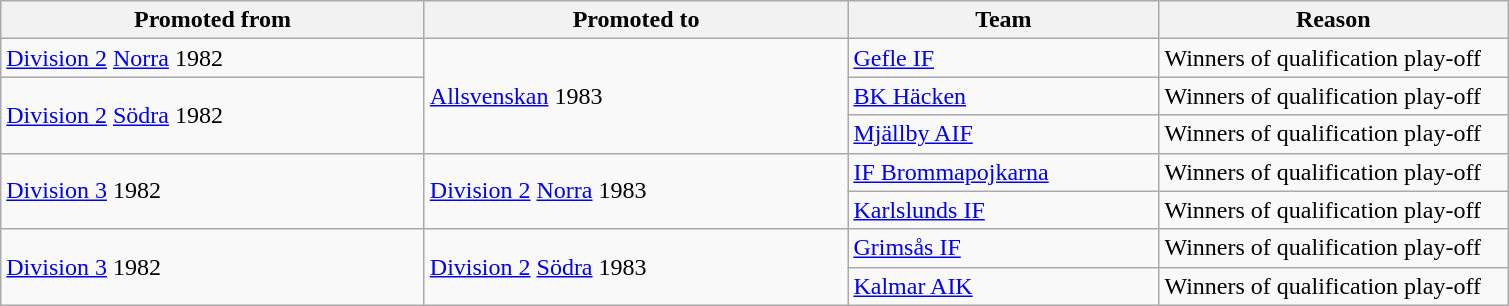<table class="wikitable" style="text-align: left;">
<tr>
<th style="width: 275px;">Promoted from</th>
<th style="width: 275px;">Promoted to</th>
<th style="width: 200px;">Team</th>
<th style="width: 225px;">Reason</th>
</tr>
<tr>
<td><a href='#'>Division 2</a> <a href='#'>Norra</a> 1982</td>
<td rowspan=3><a href='#'>Allsvenskan</a> 1983</td>
<td><a href='#'>Gefle IF</a></td>
<td>Winners of qualification play-off</td>
</tr>
<tr>
<td rowspan=2><a href='#'>Division 2</a> <a href='#'>Södra</a> 1982</td>
<td><a href='#'>BK Häcken</a></td>
<td>Winners of qualification play-off</td>
</tr>
<tr>
<td><a href='#'>Mjällby AIF</a></td>
<td>Winners of qualification play-off</td>
</tr>
<tr>
<td rowspan=2><a href='#'>Division 3</a> 1982</td>
<td rowspan=2><a href='#'>Division 2</a> <a href='#'>Norra</a> 1983</td>
<td><a href='#'>IF Brommapojkarna</a></td>
<td>Winners of qualification play-off</td>
</tr>
<tr>
<td><a href='#'>Karlslunds IF</a></td>
<td>Winners of qualification play-off</td>
</tr>
<tr>
<td rowspan=2><a href='#'>Division 3</a> 1982</td>
<td rowspan=2><a href='#'>Division 2</a> <a href='#'>Södra</a> 1983</td>
<td><a href='#'>Grimsås IF</a></td>
<td>Winners of qualification play-off</td>
</tr>
<tr>
<td><a href='#'>Kalmar AIK</a></td>
<td>Winners of qualification play-off</td>
</tr>
</table>
